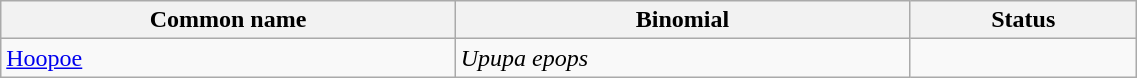<table style="width:60%;" class="wikitable">
<tr>
<th width=40%>Common name</th>
<th width=40%>Binomial</th>
<th width=20%>Status</th>
</tr>
<tr>
<td><a href='#'>Hoopoe</a></td>
<td><em>Upupa epops</em></td>
<td></td>
</tr>
</table>
